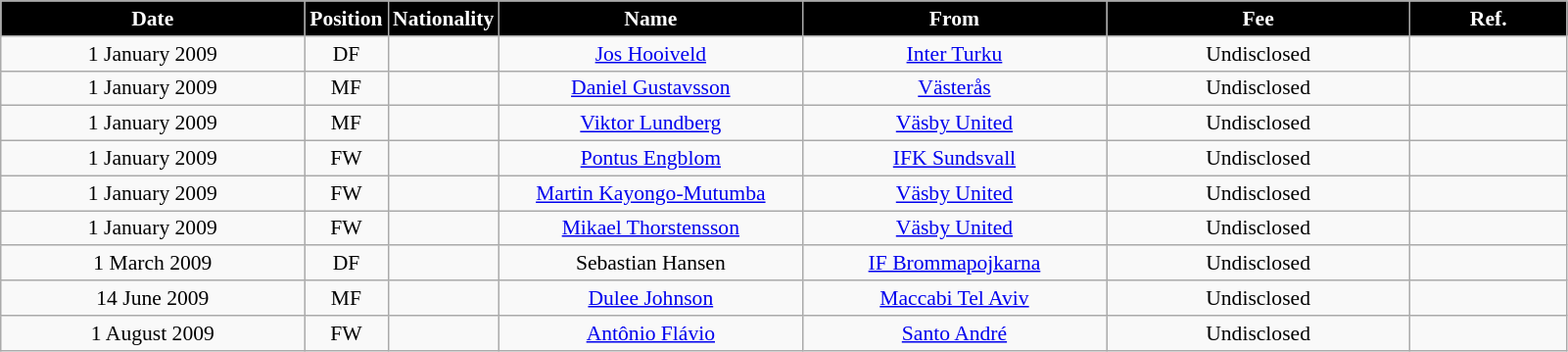<table class="wikitable"  style="text-align:center; font-size:90%; ">
<tr>
<th style="background:#000000; color:white; width:200px;">Date</th>
<th style="background:#000000; color:white; width:50px;">Position</th>
<th style="background:#000000; color:white; width:50px;">Nationality</th>
<th style="background:#000000; color:white; width:200px;">Name</th>
<th style="background:#000000; color:white; width:200px;">From</th>
<th style="background:#000000; color:white; width:200px;">Fee</th>
<th style="background:#000000; color:white; width:100px;">Ref.</th>
</tr>
<tr>
<td>1 January 2009</td>
<td>DF</td>
<td></td>
<td><a href='#'>Jos Hooiveld</a></td>
<td><a href='#'>Inter Turku</a></td>
<td>Undisclosed</td>
<td></td>
</tr>
<tr>
<td>1 January 2009</td>
<td>MF</td>
<td></td>
<td><a href='#'>Daniel Gustavsson</a></td>
<td><a href='#'>Västerås</a></td>
<td>Undisclosed</td>
<td></td>
</tr>
<tr>
<td>1 January 2009</td>
<td>MF</td>
<td></td>
<td><a href='#'>Viktor Lundberg</a></td>
<td><a href='#'>Väsby United</a></td>
<td>Undisclosed</td>
<td></td>
</tr>
<tr>
<td>1 January 2009</td>
<td>FW</td>
<td></td>
<td><a href='#'>Pontus Engblom</a></td>
<td><a href='#'>IFK Sundsvall</a></td>
<td>Undisclosed</td>
<td></td>
</tr>
<tr>
<td>1 January 2009</td>
<td>FW</td>
<td></td>
<td><a href='#'>Martin Kayongo-Mutumba</a></td>
<td><a href='#'>Väsby United</a></td>
<td>Undisclosed</td>
<td></td>
</tr>
<tr>
<td>1 January 2009</td>
<td>FW</td>
<td></td>
<td><a href='#'>Mikael Thorstensson</a></td>
<td><a href='#'>Väsby United</a></td>
<td>Undisclosed</td>
<td></td>
</tr>
<tr>
<td>1 March 2009</td>
<td>DF</td>
<td></td>
<td>Sebastian Hansen</td>
<td><a href='#'>IF Brommapojkarna</a></td>
<td>Undisclosed</td>
<td></td>
</tr>
<tr>
<td>14 June 2009</td>
<td>MF</td>
<td></td>
<td><a href='#'>Dulee Johnson</a></td>
<td><a href='#'>Maccabi Tel Aviv</a></td>
<td>Undisclosed</td>
<td></td>
</tr>
<tr>
<td>1 August 2009</td>
<td>FW</td>
<td></td>
<td><a href='#'>Antônio Flávio</a></td>
<td><a href='#'>Santo André</a></td>
<td>Undisclosed</td>
<td></td>
</tr>
</table>
